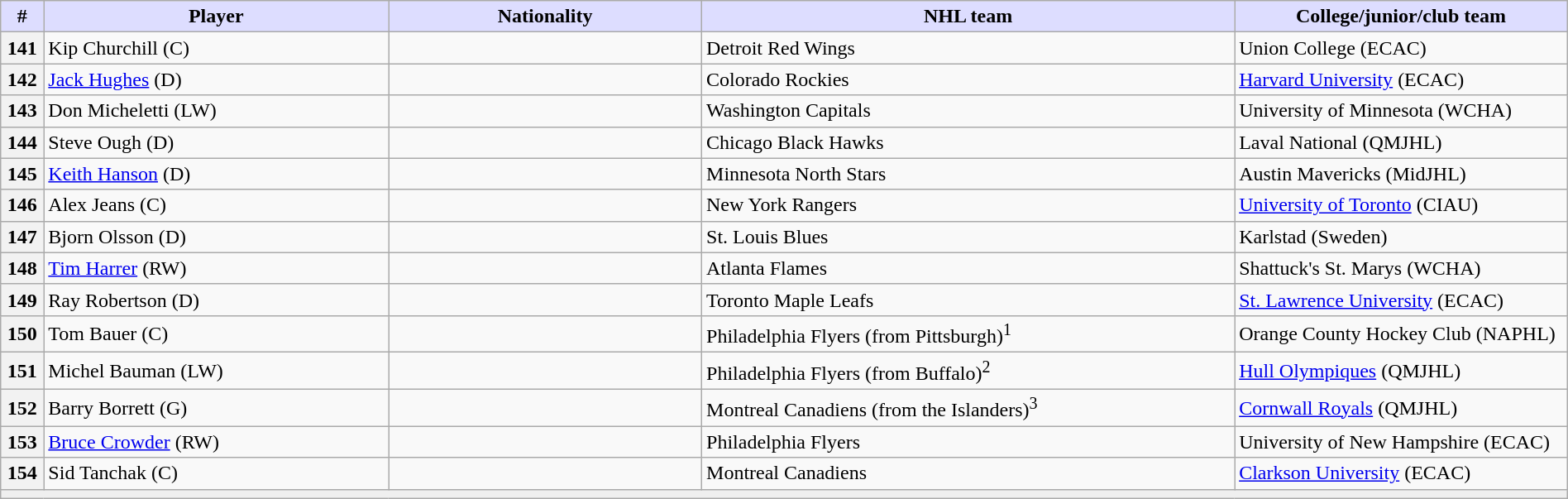<table class="wikitable" style="width: 100%">
<tr>
<th style="background:#ddf; width:2.75%;">#</th>
<th style="background:#ddf; width:22.0%;">Player</th>
<th style="background:#ddf; width:20.0%;">Nationality</th>
<th style="background:#ddf; width:34.0%;">NHL team</th>
<th style="background:#ddf; width:100.0%;">College/junior/club team</th>
</tr>
<tr>
<th>141</th>
<td>Kip Churchill (C)</td>
<td></td>
<td>Detroit Red Wings</td>
<td>Union College (ECAC)</td>
</tr>
<tr>
<th>142</th>
<td><a href='#'>Jack Hughes</a> (D)</td>
<td></td>
<td>Colorado Rockies</td>
<td><a href='#'>Harvard University</a> (ECAC)</td>
</tr>
<tr>
<th>143</th>
<td>Don Micheletti (LW)</td>
<td></td>
<td>Washington Capitals</td>
<td>University of Minnesota (WCHA)</td>
</tr>
<tr>
<th>144</th>
<td>Steve Ough (D)</td>
<td></td>
<td>Chicago Black Hawks</td>
<td>Laval National (QMJHL)</td>
</tr>
<tr>
<th>145</th>
<td><a href='#'>Keith Hanson</a> (D)</td>
<td></td>
<td>Minnesota North Stars</td>
<td>Austin Mavericks (MidJHL)</td>
</tr>
<tr>
<th>146</th>
<td>Alex Jeans (C)</td>
<td></td>
<td>New York Rangers</td>
<td><a href='#'>University of Toronto</a> (CIAU)</td>
</tr>
<tr>
<th>147</th>
<td>Bjorn Olsson (D)</td>
<td></td>
<td>St. Louis Blues</td>
<td>Karlstad (Sweden)</td>
</tr>
<tr>
<th>148</th>
<td><a href='#'>Tim Harrer</a> (RW)</td>
<td></td>
<td>Atlanta Flames</td>
<td>Shattuck's St. Marys (WCHA)</td>
</tr>
<tr>
<th>149</th>
<td>Ray Robertson (D)</td>
<td></td>
<td>Toronto Maple Leafs</td>
<td><a href='#'>St. Lawrence University</a> (ECAC)</td>
</tr>
<tr>
<th>150</th>
<td>Tom Bauer (C)</td>
<td></td>
<td>Philadelphia Flyers (from Pittsburgh)<sup>1</sup></td>
<td>Orange County Hockey Club (NAPHL)</td>
</tr>
<tr>
<th>151</th>
<td>Michel Bauman (LW)</td>
<td></td>
<td>Philadelphia Flyers (from Buffalo)<sup>2</sup></td>
<td><a href='#'>Hull Olympiques</a> (QMJHL)</td>
</tr>
<tr>
<th>152</th>
<td>Barry Borrett (G)</td>
<td></td>
<td>Montreal Canadiens (from the Islanders)<sup>3</sup></td>
<td><a href='#'>Cornwall Royals</a> (QMJHL)</td>
</tr>
<tr>
<th>153</th>
<td><a href='#'>Bruce Crowder</a> (RW)</td>
<td></td>
<td>Philadelphia Flyers</td>
<td>University of New Hampshire (ECAC)</td>
</tr>
<tr>
<th>154</th>
<td>Sid Tanchak (C)</td>
<td></td>
<td>Montreal Canadiens</td>
<td><a href='#'>Clarkson University</a> (ECAC)</td>
</tr>
<tr>
<td align=center colspan="6" bgcolor="#efefef"></td>
</tr>
</table>
